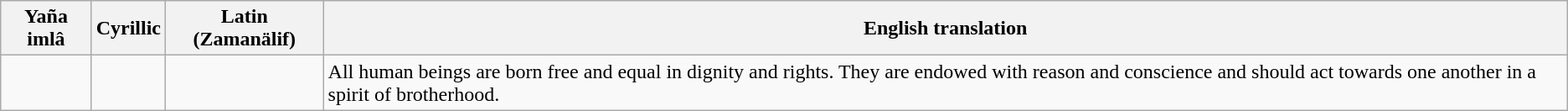<table class="wikitable">
<tr>
<th scope="col">Yaña imlâ</th>
<th scope="col">Cyrillic</th>
<th scope="col">Latin (Zamanälif)</th>
<th scope="col">English translation</th>
</tr>
<tr>
<td></td>
<td></td>
<td></td>
<td>All human beings are born free and equal in dignity and rights. They are endowed with reason and conscience and should act towards one another in a spirit of brotherhood.</td>
</tr>
</table>
